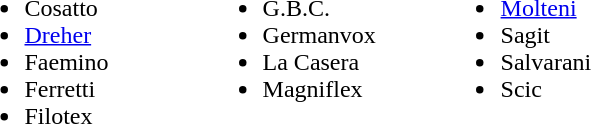<table>
<tr>
<td style="vertical-align:top; width:25%;"><br><ul><li>Cosatto</li><li><a href='#'>Dreher</a></li><li>Faemino</li><li>Ferretti</li><li>Filotex</li></ul></td>
<td style="vertical-align:top; width:25%;"><br><ul><li>G.B.C.</li><li>Germanvox</li><li>La Casera</li><li>Magniflex</li></ul></td>
<td style="vertical-align:top; width:25%;"><br><ul><li><a href='#'>Molteni</a></li><li>Sagit</li><li>Salvarani</li><li>Scic</li></ul></td>
</tr>
</table>
